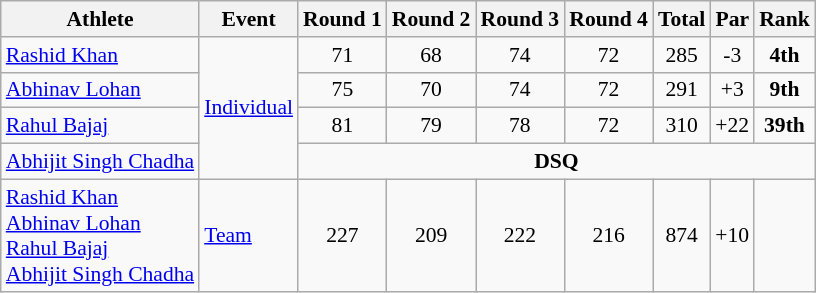<table class=wikitable style="font-size:90%">
<tr>
<th>Athlete</th>
<th>Event</th>
<th>Round 1</th>
<th>Round 2</th>
<th>Round 3</th>
<th>Round 4</th>
<th>Total</th>
<th>Par</th>
<th>Rank</th>
</tr>
<tr>
<td><a href='#'>Rashid Khan</a></td>
<td rowspan=4><a href='#'>Individual</a></td>
<td align=center>71</td>
<td align=center>68</td>
<td align=center>74</td>
<td align=center>72</td>
<td align=center>285</td>
<td align=center>-3</td>
<td align=center><strong>4th</strong></td>
</tr>
<tr>
<td><a href='#'>Abhinav Lohan</a></td>
<td align=center>75</td>
<td align=center>70</td>
<td align=center>74</td>
<td align=center>72</td>
<td align=center>291</td>
<td align=center>+3</td>
<td align=center><strong>9th</strong></td>
</tr>
<tr>
<td><a href='#'>Rahul Bajaj</a></td>
<td align=center>81</td>
<td align=center>79</td>
<td align=center>78</td>
<td align=center>72</td>
<td align=center>310</td>
<td align=center>+22</td>
<td align=center><strong>39th</strong></td>
</tr>
<tr>
<td><a href='#'>Abhijit Singh Chadha</a></td>
<td align=center colspan="7"><strong>DSQ</strong></td>
</tr>
<tr>
<td><a href='#'>Rashid Khan</a><br><a href='#'>Abhinav Lohan</a><br><a href='#'>Rahul Bajaj</a><br><a href='#'>Abhijit Singh Chadha</a></td>
<td><a href='#'>Team</a></td>
<td align=center>227</td>
<td align=center>209</td>
<td align=center>222</td>
<td align=center>216</td>
<td align=center>874</td>
<td align=center>+10</td>
<td align=center></td>
</tr>
</table>
